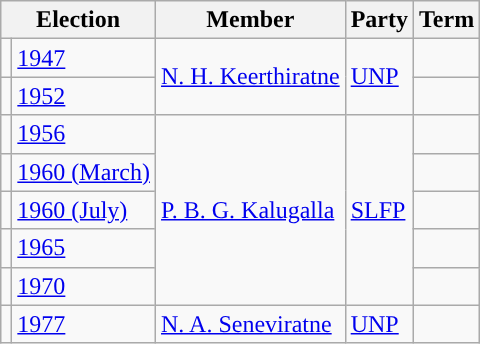<table class="wikitable">
<tr>
<th colspan="2">Election</th>
<th>Member</th>
<th>Party</th>
<th>Term</th>
</tr>
<tr>
<td style="background-color: "></td>
<td><a href='#'>1947</a></td>
<td rowspan=2><a href='#'>N. H. Keerthiratne</a></td>
<td rowspan=2><a href='#'>UNP</a></td>
<td></td>
</tr>
<tr>
<td style="background-color: "></td>
<td><a href='#'>1952</a></td>
<td></td>
</tr>
<tr>
<td style="background-color: "></td>
<td><a href='#'>1956</a></td>
<td rowspan=5><a href='#'>P. B. G. Kalugalla</a></td>
<td rowspan=5><a href='#'>SLFP</a></td>
<td></td>
</tr>
<tr>
<td style="background-color: "></td>
<td><a href='#'>1960 (March)</a></td>
<td></td>
</tr>
<tr>
<td style="background-color: "></td>
<td><a href='#'>1960 (July)</a></td>
<td></td>
</tr>
<tr>
<td style="background-color: "></td>
<td><a href='#'>1965</a></td>
<td></td>
</tr>
<tr>
<td style="background-color: "></td>
<td><a href='#'>1970</a></td>
<td></td>
</tr>
<tr>
<td style="background-color: "></td>
<td><a href='#'>1977</a></td>
<td><a href='#'>N. A. Seneviratne</a></td>
<td><a href='#'>UNP</a></td>
<td></td>
</tr>
</table>
